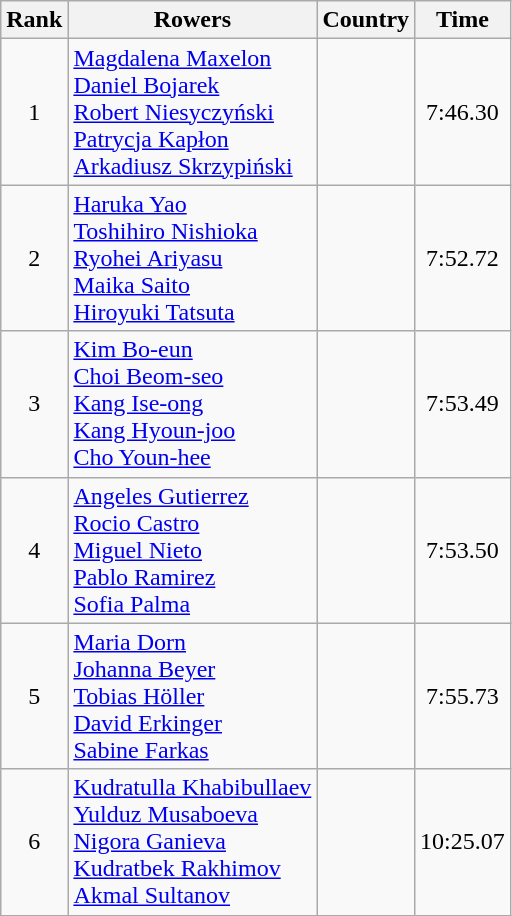<table class="wikitable" style="text-align:center">
<tr>
<th>Rank</th>
<th>Rowers</th>
<th>Country</th>
<th>Time</th>
</tr>
<tr>
<td>1</td>
<td align="left"><a href='#'>Magdalena Maxelon</a><br><a href='#'>Daniel Bojarek</a><br><a href='#'>Robert Niesyczyński</a><br><a href='#'>Patrycja Kapłon</a><br><a href='#'>Arkadiusz Skrzypiński</a></td>
<td align="left"></td>
<td>7:46.30</td>
</tr>
<tr>
<td>2</td>
<td align="left"><a href='#'>Haruka Yao</a><br><a href='#'>Toshihiro Nishioka</a><br><a href='#'>Ryohei Ariyasu</a><br><a href='#'>Maika Saito</a><br><a href='#'>Hiroyuki Tatsuta</a></td>
<td align="left"></td>
<td>7:52.72</td>
</tr>
<tr>
<td>3</td>
<td align="left"><a href='#'>Kim Bo-eun</a><br><a href='#'>Choi Beom-seo</a><br><a href='#'>Kang Ise-ong</a><br><a href='#'>Kang Hyoun-joo</a><br><a href='#'>Cho Youn-hee</a></td>
<td align="left"></td>
<td>7:53.49</td>
</tr>
<tr>
<td>4</td>
<td align="left"><a href='#'>Angeles Gutierrez</a><br><a href='#'>Rocio Castro</a><br><a href='#'>Miguel Nieto</a><br><a href='#'>Pablo Ramirez</a><br><a href='#'>Sofia Palma</a></td>
<td align="left"></td>
<td>7:53.50</td>
</tr>
<tr>
<td>5</td>
<td align="left"><a href='#'>Maria Dorn</a><br><a href='#'>Johanna Beyer</a><br><a href='#'>Tobias Höller</a><br><a href='#'>David Erkinger</a><br><a href='#'>Sabine Farkas</a></td>
<td align="left"></td>
<td>7:55.73</td>
</tr>
<tr>
<td>6</td>
<td align="left"><a href='#'>Kudratulla Khabibullaev</a><br><a href='#'>Yulduz Musaboeva</a><br><a href='#'>Nigora Ganieva</a><br><a href='#'>Kudratbek Rakhimov</a><br><a href='#'>Akmal Sultanov</a></td>
<td align="left"></td>
<td>10:25.07</td>
</tr>
</table>
